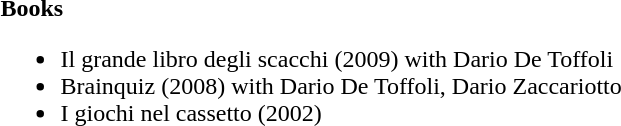<table>
<tr>
<td><strong>Books</strong><br><ul><li>Il grande libro degli scacchi (2009) with Dario De Toffoli</li><li>Brainquiz (2008) with Dario De Toffoli, Dario Zaccariotto</li><li>I giochi nel cassetto (2002)</li></ul></td>
</tr>
</table>
